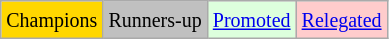<table class="wikitable">
<tr>
<td bgcolor=gold><small>Champions</small></td>
<td bgcolor=silver><small>Runners-up</small></td>
<td bgcolor="#DDFFDD"><small><a href='#'>Promoted</a></small></td>
<td bgcolor= "#FFCCCC"><small><a href='#'>Relegated</a></small></td>
</tr>
</table>
